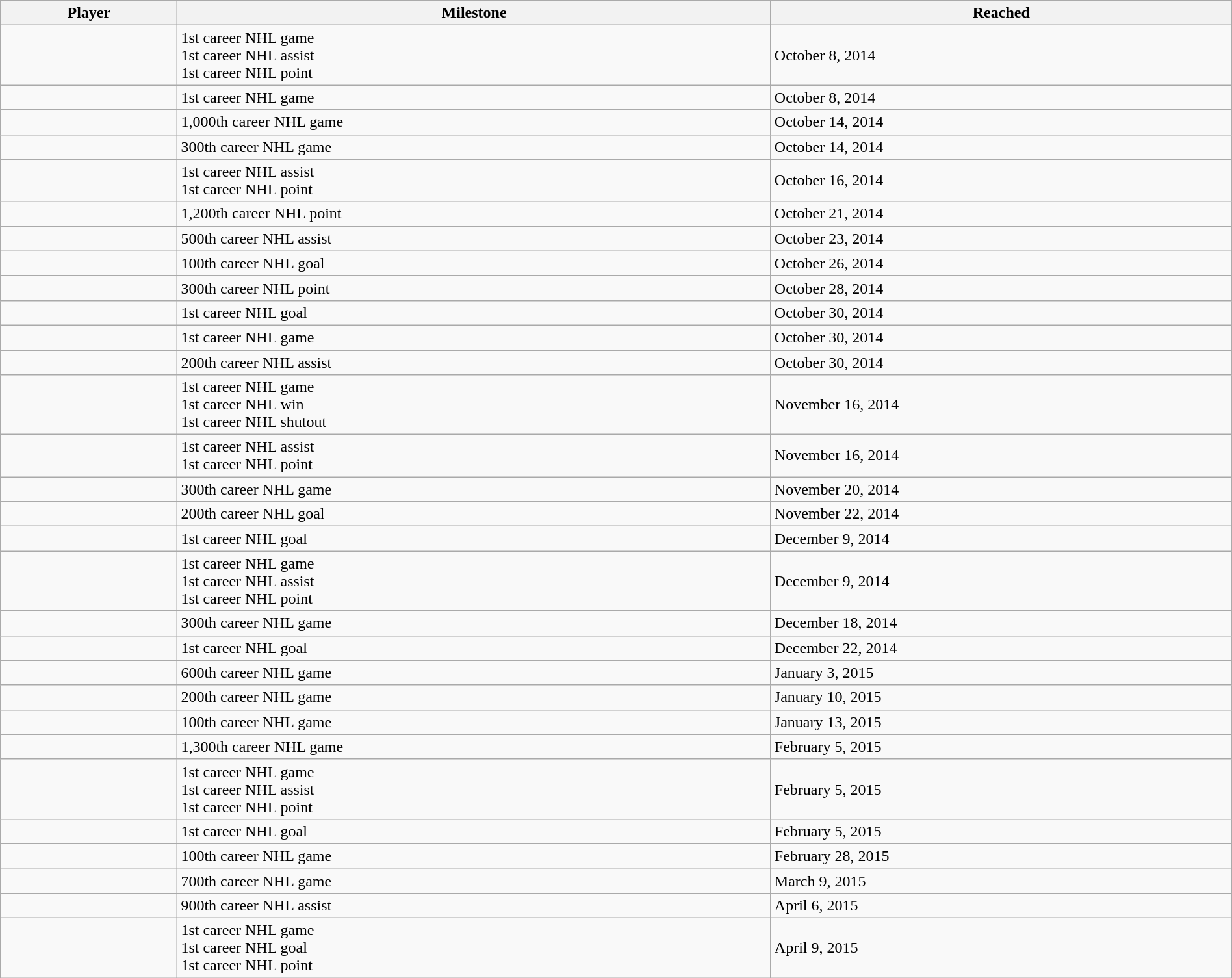<table class="wikitable sortable" style="width:100%;">
<tr align=center>
<th>Player</th>
<th>Milestone</th>
<th data-sort-type="date">Reached</th>
</tr>
<tr>
<td></td>
<td>1st career NHL game<br>1st career NHL assist<br>1st career NHL point</td>
<td>October 8, 2014</td>
</tr>
<tr>
<td></td>
<td>1st career NHL game</td>
<td>October 8, 2014</td>
</tr>
<tr>
<td></td>
<td>1,000th career NHL game</td>
<td>October 14, 2014</td>
</tr>
<tr>
<td></td>
<td>300th career NHL game</td>
<td>October 14, 2014</td>
</tr>
<tr>
<td></td>
<td>1st career NHL assist<br>1st career NHL point</td>
<td>October 16, 2014</td>
</tr>
<tr>
<td></td>
<td>1,200th career NHL point</td>
<td>October 21, 2014</td>
</tr>
<tr>
<td></td>
<td>500th career NHL assist</td>
<td>October 23, 2014</td>
</tr>
<tr>
<td></td>
<td>100th career NHL goal</td>
<td>October 26, 2014</td>
</tr>
<tr>
<td></td>
<td>300th career NHL point</td>
<td>October 28, 2014</td>
</tr>
<tr>
<td></td>
<td>1st career NHL goal</td>
<td>October 30, 2014</td>
</tr>
<tr>
<td></td>
<td>1st career NHL game</td>
<td>October 30, 2014</td>
</tr>
<tr>
<td></td>
<td>200th career NHL assist</td>
<td>October 30, 2014</td>
</tr>
<tr>
<td></td>
<td>1st career NHL game<br>1st career NHL win<br>1st career NHL shutout</td>
<td>November 16, 2014</td>
</tr>
<tr>
<td></td>
<td>1st career NHL assist<br>1st career NHL point</td>
<td>November 16, 2014</td>
</tr>
<tr>
<td></td>
<td>300th career NHL game</td>
<td>November 20, 2014</td>
</tr>
<tr>
<td></td>
<td>200th career NHL goal</td>
<td>November 22, 2014</td>
</tr>
<tr>
<td></td>
<td>1st career NHL goal</td>
<td>December 9, 2014</td>
</tr>
<tr>
<td></td>
<td>1st career NHL game<br>1st career NHL assist<br>1st career NHL point</td>
<td>December 9, 2014</td>
</tr>
<tr>
<td></td>
<td>300th career NHL game</td>
<td>December 18, 2014</td>
</tr>
<tr>
<td></td>
<td>1st career NHL goal</td>
<td>December 22, 2014</td>
</tr>
<tr>
<td></td>
<td>600th career NHL game</td>
<td>January 3, 2015</td>
</tr>
<tr>
<td></td>
<td>200th career NHL game</td>
<td>January 10, 2015</td>
</tr>
<tr>
<td></td>
<td>100th career NHL game</td>
<td>January 13, 2015</td>
</tr>
<tr>
<td></td>
<td>1,300th career NHL game</td>
<td>February 5, 2015</td>
</tr>
<tr>
<td></td>
<td>1st career NHL game<br>1st career NHL assist<br>1st career NHL point</td>
<td>February 5, 2015</td>
</tr>
<tr>
<td></td>
<td>1st career NHL goal</td>
<td>February 5, 2015</td>
</tr>
<tr>
<td></td>
<td>100th career NHL game</td>
<td>February 28, 2015</td>
</tr>
<tr>
<td></td>
<td>700th career NHL game</td>
<td>March 9, 2015</td>
</tr>
<tr>
<td></td>
<td>900th career NHL assist</td>
<td>April 6, 2015</td>
</tr>
<tr>
<td></td>
<td>1st career NHL game<br>1st career NHL goal<br>1st career NHL point</td>
<td>April 9, 2015</td>
</tr>
</table>
